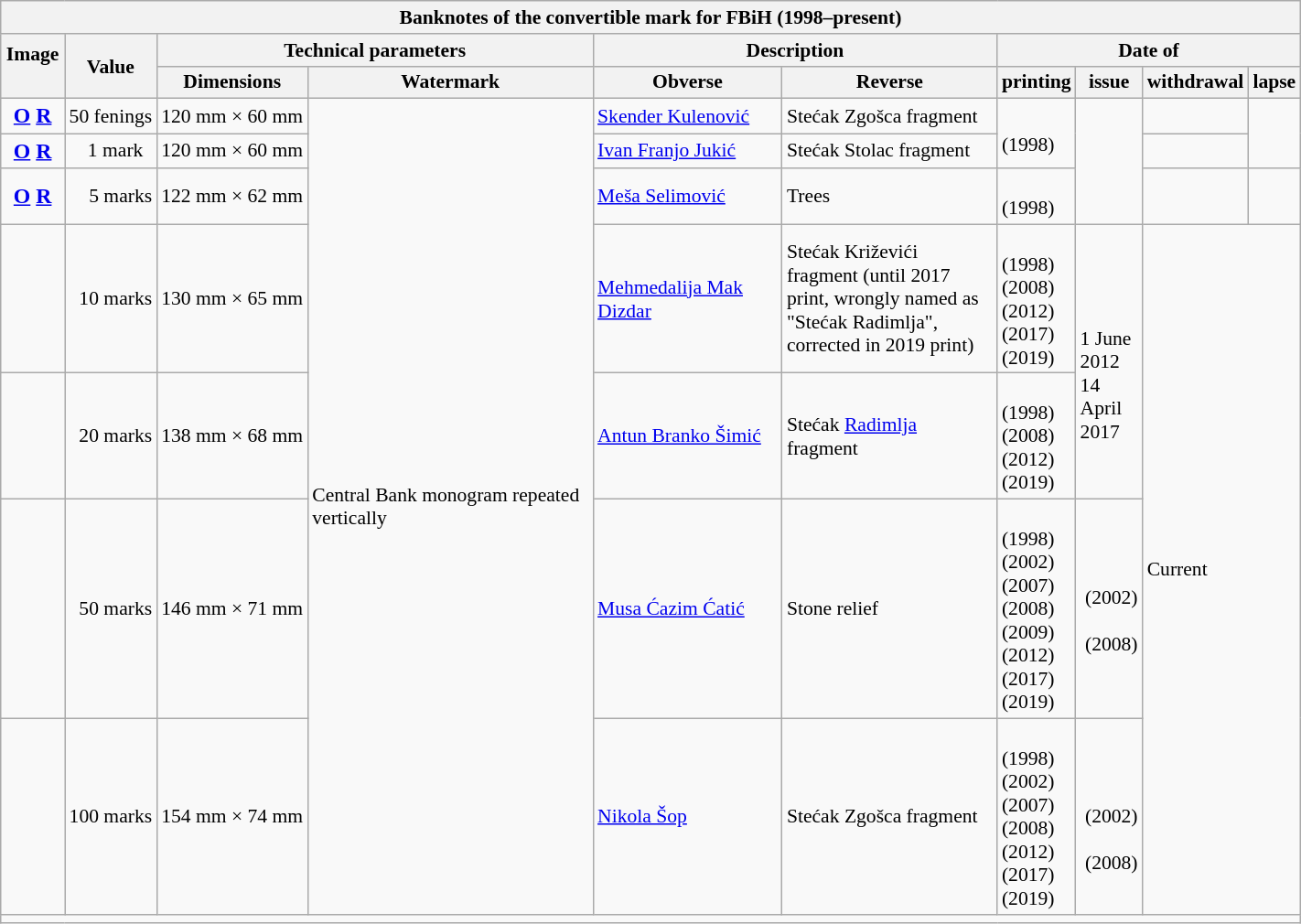<table class="wikitable collapsible" style="font-size: 90%" width="75%">
<tr>
<th colspan="10">Banknotes of the convertible mark for FBiH (1998–present)</th>
</tr>
<tr>
<th rowspan="2" width="5%">Image<br> </th>
<th rowspan="2" width="5%">Value</th>
<th colspan="2" width="30%">Technical parameters</th>
<th colspan="2" width="30%">Description</th>
<th colspan="4" width="30%">Date of</th>
</tr>
<tr>
<th width="10%">Dimensions</th>
<th width="30%">Watermark</th>
<th width="18%">Obverse</th>
<th width="22%">Reverse</th>
<th width="5%">printing</th>
<th width="5%">issue</th>
<th width="5%">withdrawal</th>
<th width="5%">lapse</th>
</tr>
<tr>
<td style="text-align:center; font-weight:bold; font-size:110%; background=#000;"><span><a href='#'>O</a> <a href='#'>R</a></span></td>
<td style="text-align:right">50 fenings</td>
<td style="text-align:right">120 mm × 60 mm</td>
<td rowspan="7">Central Bank monogram repeated vertically</td>
<td><a href='#'>Skender Kulenović</a></td>
<td>Stećak Zgošca fragment</td>
<td rowspan="2"><br>(1998)</td>
<td rowspan="3"></td>
<td></td>
<td rowspan="2"></td>
</tr>
<tr>
<td style="text-align:center; font-weight:bold; font-size:110%; background=#000;"><span><a href='#'>O</a> <a href='#'>R</a></span></td>
<td style="text-align:right">1 mark  </td>
<td style="text-align:right">120 mm × 60 mm</td>
<td><a href='#'>Ivan Franjo Jukić</a></td>
<td>Stećak Stolac fragment</td>
<td></td>
</tr>
<tr>
<td style="text-align:center; font-weight:bold; font-size:110%; background=#000;"><span><a href='#'>O</a> <a href='#'>R</a></span></td>
<td style="text-align:right">5 marks</td>
<td style="text-align:right">122 mm × 62 mm</td>
<td><a href='#'>Meša Selimović</a></td>
<td>Trees</td>
<td><br>(1998)</td>
<td></td>
<td></td>
</tr>
<tr>
<td style="text-align:center; font-weight:bold; font-size:110%; background=#000;"><span> </span></td>
<td style="text-align:right">10 marks</td>
<td style="text-align:right">130 mm × 65 mm</td>
<td><a href='#'>Mehmedalija Mak Dizdar</a></td>
<td>Stećak Križevići fragment (until 2017 print, wrongly named as "Stećak Radimlja", corrected in 2019 print)</td>
<td><br>(1998)<br>(2008)<br>(2012)<br>(2017)<br>(2019)</td>
<td rowspan="2"><br><br>1 June 2012<br>14 April 2017</td>
<td rowspan="4" colspan="2">Current</td>
</tr>
<tr>
<td style="text-align:center; font-weight:bold; font-size:110%; background=#000;"><span> </span></td>
<td style="text-align:right">20 marks</td>
<td style="text-align:right">138 mm × 68 mm</td>
<td><a href='#'>Antun Branko Šimić</a></td>
<td>Stećak <a href='#'>Radimlja</a> fragment</td>
<td><br>(1998)<br>(2008)<br>(2012)<br>(2019)</td>
</tr>
<tr>
<td style="text-align:center; font-weight:bold; font-size:110%; background=#000;"><span> </span></td>
<td style="text-align:right">50 marks</td>
<td style="text-align:right">146 mm × 71 mm</td>
<td><a href='#'>Musa Ćazim Ćatić</a></td>
<td>Stone relief</td>
<td><br>(1998)<br>(2002)<br>(2007)<br>(2008)<br>(2009)<br>(2012)<br>(2017)<br>(2019)</td>
<td><br><br> (2002)<br><br> (2008)<br><br></td>
</tr>
<tr>
<td style="text-align:center; font-weight:bold; font-size:110%; background=#000;"><span> </span></td>
<td style="text-align:right">100 marks</td>
<td style="text-align:right">154 mm × 74 mm</td>
<td><a href='#'>Nikola Šop</a></td>
<td>Stećak Zgošca fragment</td>
<td><br>(1998)<br>(2002)<br>(2007)<br>(2008)<br>(2012)<br>(2017)<br>(2019)</td>
<td><br><br> (2002)<br><br> (2008)<br></td>
</tr>
<tr>
<td colspan="10"></td>
</tr>
</table>
